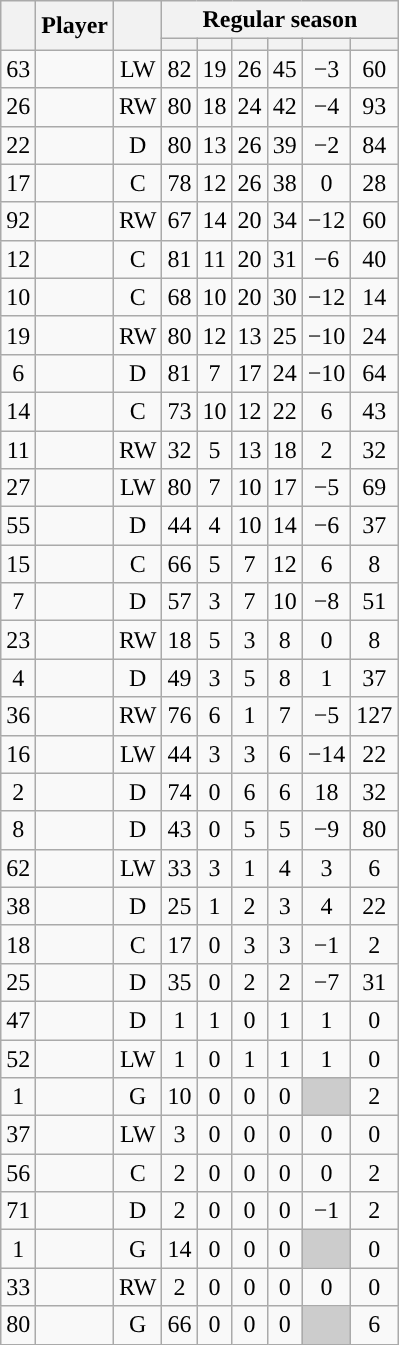<table class="wikitable sortable plainrowheaders" style="text-align:center;">
<tr>
<th scope="col" data-sort-type="number" rowspan="2"></th>
<th scope="col" rowspan="2">Player</th>
<th scope="col" rowspan="2"></th>
<th scope=colgroup colspan=6>Regular season</th>
</tr>
<tr>
<th scope="col" data-sort-type="number"></th>
<th scope="col" data-sort-type="number"></th>
<th scope="col" data-sort-type="number"></th>
<th scope="col" data-sort-type="number"></th>
<th scope="col" data-sort-type="number"></th>
<th scope="col" data-sort-type="number"></th>
</tr>
<tr>
<td scope="row">63</td>
<td align="left"></td>
<td>LW</td>
<td>82</td>
<td>19</td>
<td>26</td>
<td>45</td>
<td>−3</td>
<td>60</td>
</tr>
<tr>
<td scope="row">26</td>
<td align="left"></td>
<td>RW</td>
<td>80</td>
<td>18</td>
<td>24</td>
<td>42</td>
<td>−4</td>
<td>93</td>
</tr>
<tr>
<td scope="row">22</td>
<td align="left"></td>
<td>D</td>
<td>80</td>
<td>13</td>
<td>26</td>
<td>39</td>
<td>−2</td>
<td>84</td>
</tr>
<tr>
<td scope="row">17</td>
<td align="left"></td>
<td>C</td>
<td>78</td>
<td>12</td>
<td>26</td>
<td>38</td>
<td>0</td>
<td>28</td>
</tr>
<tr>
<td scope="row">92</td>
<td align="left"></td>
<td>RW</td>
<td>67</td>
<td>14</td>
<td>20</td>
<td>34</td>
<td>−12</td>
<td>60</td>
</tr>
<tr>
<td scope="row">12</td>
<td align="left"></td>
<td>C</td>
<td>81</td>
<td>11</td>
<td>20</td>
<td>31</td>
<td>−6</td>
<td>40</td>
</tr>
<tr>
<td scope="row">10</td>
<td align="left"></td>
<td>C</td>
<td>68</td>
<td>10</td>
<td>20</td>
<td>30</td>
<td>−12</td>
<td>14</td>
</tr>
<tr>
<td scope="row">19</td>
<td align="left"></td>
<td>RW</td>
<td>80</td>
<td>12</td>
<td>13</td>
<td>25</td>
<td>−10</td>
<td>24</td>
</tr>
<tr>
<td scope="row">6</td>
<td align="left"></td>
<td>D</td>
<td>81</td>
<td>7</td>
<td>17</td>
<td>24</td>
<td>−10</td>
<td>64</td>
</tr>
<tr>
<td scope="row">14</td>
<td align="left"></td>
<td>C</td>
<td>73</td>
<td>10</td>
<td>12</td>
<td>22</td>
<td>6</td>
<td>43</td>
</tr>
<tr>
<td scope="row">11</td>
<td align="left"></td>
<td>RW</td>
<td>32</td>
<td>5</td>
<td>13</td>
<td>18</td>
<td>2</td>
<td>32</td>
</tr>
<tr>
<td scope="row">27</td>
<td align="left"></td>
<td>LW</td>
<td>80</td>
<td>7</td>
<td>10</td>
<td>17</td>
<td>−5</td>
<td>69</td>
</tr>
<tr>
<td scope="row">55</td>
<td align="left"></td>
<td>D</td>
<td>44</td>
<td>4</td>
<td>10</td>
<td>14</td>
<td>−6</td>
<td>37</td>
</tr>
<tr>
<td scope="row">15</td>
<td align="left"></td>
<td>C</td>
<td>66</td>
<td>5</td>
<td>7</td>
<td>12</td>
<td>6</td>
<td>8</td>
</tr>
<tr>
<td scope="row">7</td>
<td align="left"></td>
<td>D</td>
<td>57</td>
<td>3</td>
<td>7</td>
<td>10</td>
<td>−8</td>
<td>51</td>
</tr>
<tr>
<td scope="row">23</td>
<td align="left"></td>
<td>RW</td>
<td>18</td>
<td>5</td>
<td>3</td>
<td>8</td>
<td>0</td>
<td>8</td>
</tr>
<tr>
<td scope="row">4</td>
<td align="left"></td>
<td>D</td>
<td>49</td>
<td>3</td>
<td>5</td>
<td>8</td>
<td>1</td>
<td>37</td>
</tr>
<tr>
<td scope="row">36</td>
<td align="left"></td>
<td>RW</td>
<td>76</td>
<td>6</td>
<td>1</td>
<td>7</td>
<td>−5</td>
<td>127</td>
</tr>
<tr>
<td scope="row">16</td>
<td align="left"></td>
<td>LW</td>
<td>44</td>
<td>3</td>
<td>3</td>
<td>6</td>
<td>−14</td>
<td>22</td>
</tr>
<tr>
<td scope="row">2</td>
<td align="left"></td>
<td>D</td>
<td>74</td>
<td>0</td>
<td>6</td>
<td>6</td>
<td>18</td>
<td>32</td>
</tr>
<tr>
<td scope="row">8</td>
<td align="left"></td>
<td>D</td>
<td>43</td>
<td>0</td>
<td>5</td>
<td>5</td>
<td>−9</td>
<td>80</td>
</tr>
<tr>
<td scope="row">62</td>
<td align="left"></td>
<td>LW</td>
<td>33</td>
<td>3</td>
<td>1</td>
<td>4</td>
<td>3</td>
<td>6</td>
</tr>
<tr>
<td scope="row">38</td>
<td align="left"></td>
<td>D</td>
<td>25</td>
<td>1</td>
<td>2</td>
<td>3</td>
<td>4</td>
<td>22</td>
</tr>
<tr>
<td scope="row">18</td>
<td align="left"></td>
<td>C</td>
<td>17</td>
<td>0</td>
<td>3</td>
<td>3</td>
<td>−1</td>
<td>2</td>
</tr>
<tr>
<td scope="row">25</td>
<td align="left"></td>
<td>D</td>
<td>35</td>
<td>0</td>
<td>2</td>
<td>2</td>
<td>−7</td>
<td>31</td>
</tr>
<tr>
<td scope="row">47</td>
<td align="left"></td>
<td>D</td>
<td>1</td>
<td>1</td>
<td>0</td>
<td>1</td>
<td>1</td>
<td>0</td>
</tr>
<tr>
<td scope="row">52</td>
<td align="left"></td>
<td>LW</td>
<td>1</td>
<td>0</td>
<td>1</td>
<td>1</td>
<td>1</td>
<td>0</td>
</tr>
<tr>
<td scope="row">1</td>
<td align="left"></td>
<td>G</td>
<td>10</td>
<td>0</td>
<td>0</td>
<td>0</td>
<td style="background:#ccc"></td>
<td>2</td>
</tr>
<tr>
<td scope="row">37</td>
<td align="left"></td>
<td>LW</td>
<td>3</td>
<td>0</td>
<td>0</td>
<td>0</td>
<td>0</td>
<td>0</td>
</tr>
<tr>
<td scope="row">56</td>
<td align="left"></td>
<td>C</td>
<td>2</td>
<td>0</td>
<td>0</td>
<td>0</td>
<td>0</td>
<td>2</td>
</tr>
<tr>
<td scope="row">71</td>
<td align="left"></td>
<td>D</td>
<td>2</td>
<td>0</td>
<td>0</td>
<td>0</td>
<td>−1</td>
<td>2</td>
</tr>
<tr>
<td scope="row">1</td>
<td align="left"></td>
<td>G</td>
<td>14</td>
<td>0</td>
<td>0</td>
<td>0</td>
<td style="background:#ccc"></td>
<td>0</td>
</tr>
<tr>
<td scope="row">33</td>
<td align="left"></td>
<td>RW</td>
<td>2</td>
<td>0</td>
<td>0</td>
<td>0</td>
<td>0</td>
<td>0</td>
</tr>
<tr>
<td scope="row">80</td>
<td align="left"></td>
<td>G</td>
<td>66</td>
<td>0</td>
<td>0</td>
<td>0</td>
<td style="background:#ccc"></td>
<td>6</td>
</tr>
</table>
